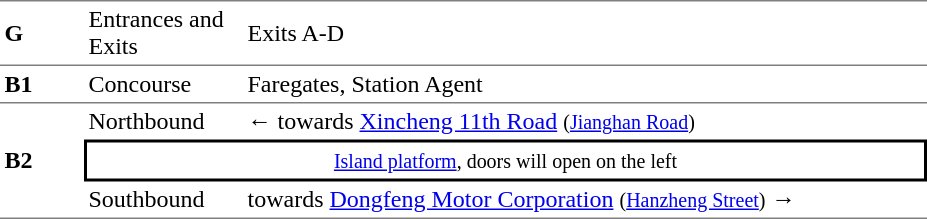<table table border=0 cellspacing=0 cellpadding=3>
<tr>
<td style="border-top:solid 1px gray;border-bottom:solid 1px gray;" width=50><strong>G</strong></td>
<td style="border-top:solid 1px gray;border-bottom:solid 1px gray;" width=100>Entrances and Exits</td>
<td style="border-top:solid 1px gray;border-bottom:solid 1px gray;" width=450>Exits A-D</td>
</tr>
<tr>
<td style="border-top:solid 0px gray;border-bottom:solid 1px gray;" width=50><strong>B1</strong></td>
<td style="border-top:solid 0px gray;border-bottom:solid 1px gray;" width=100>Concourse</td>
<td style="border-top:solid 0px gray;border-bottom:solid 1px gray;" width=450>Faregates, Station Agent</td>
</tr>
<tr>
<td style="border-bottom:solid 1px gray;" rowspan=3><strong>B2</strong></td>
<td>Northbound</td>
<td>←  towards <a href='#'>Xincheng 11th Road</a> <small>(<a href='#'>Jianghan Road</a>)</small></td>
</tr>
<tr>
<td style="border-right:solid 2px black;border-left:solid 2px black;border-top:solid 2px black;border-bottom:solid 2px black;text-align:center;" colspan=2><small><a href='#'>Island platform</a>, doors will open on the left</small></td>
</tr>
<tr>
<td style="border-bottom:solid 1px gray;">Southbound</td>
<td style="border-bottom:solid 1px gray;"> towards <a href='#'>Dongfeng Motor Corporation</a> <small>(<a href='#'>Hanzheng Street</a>)</small> →</td>
</tr>
</table>
